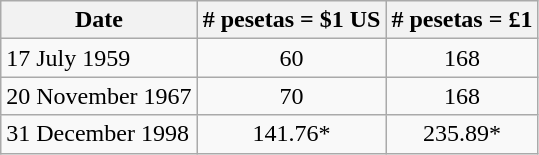<table class="wikitable">
<tr>
<th>Date</th>
<th align=center># pesetas = $1 US</th>
<th># pesetas = £1</th>
</tr>
<tr>
<td>17 July 1959</td>
<td align=center>60</td>
<td align=center>168</td>
</tr>
<tr>
<td>20 November 1967</td>
<td align=center>70</td>
<td align=center>168</td>
</tr>
<tr>
<td>31 December 1998</td>
<td align=center>141.76*</td>
<td align=center>235.89*</td>
</tr>
</table>
